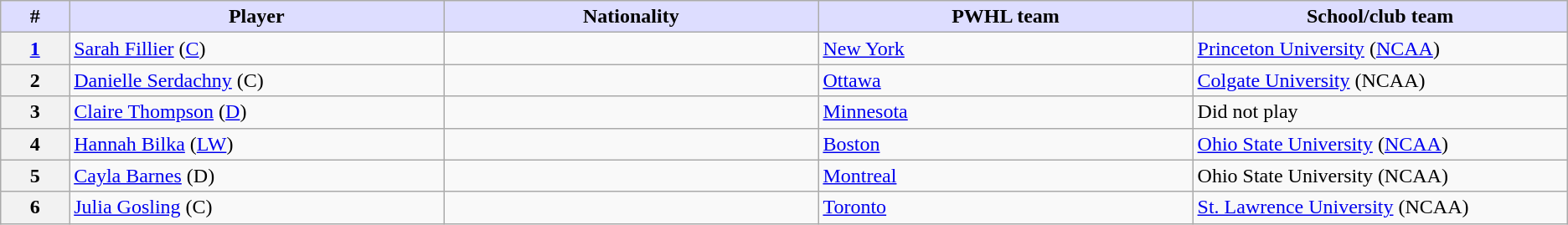<table class="wikitable">
<tr>
<th style="background:#ddf; width:2.75%;">#</th>
<th style="background:#ddf; width:15.0%;">Player</th>
<th style="background:#ddf; width:15.0%;">Nationality</th>
<th style="background:#ddf; width:15.0%;">PWHL team</th>
<th style="background:#ddf; width:15.0%;">School/club team</th>
</tr>
<tr>
<th><a href='#'>1</a></th>
<td><a href='#'>Sarah Fillier</a> (<a href='#'>C</a>)</td>
<td></td>
<td><a href='#'>New York</a></td>
<td><a href='#'>Princeton University</a> (<a href='#'>NCAA</a>)</td>
</tr>
<tr>
<th>2</th>
<td><a href='#'>Danielle Serdachny</a> (C)</td>
<td></td>
<td><a href='#'>Ottawa</a></td>
<td><a href='#'>Colgate University</a> (NCAA)</td>
</tr>
<tr>
<th>3</th>
<td><a href='#'>Claire Thompson</a> (<a href='#'>D</a>)</td>
<td></td>
<td><a href='#'>Minnesota</a></td>
<td>Did not play</td>
</tr>
<tr>
<th>4</th>
<td><a href='#'>Hannah Bilka</a> (<a href='#'>LW</a>)</td>
<td></td>
<td><a href='#'>Boston</a></td>
<td><a href='#'>Ohio State University</a> (<a href='#'>NCAA</a>)</td>
</tr>
<tr>
<th>5</th>
<td><a href='#'>Cayla Barnes</a> (D)</td>
<td></td>
<td><a href='#'>Montreal</a></td>
<td>Ohio State University (NCAA)</td>
</tr>
<tr>
<th>6</th>
<td><a href='#'>Julia Gosling</a> (C)</td>
<td></td>
<td><a href='#'>Toronto</a></td>
<td><a href='#'>St. Lawrence University</a> (NCAA)</td>
</tr>
</table>
